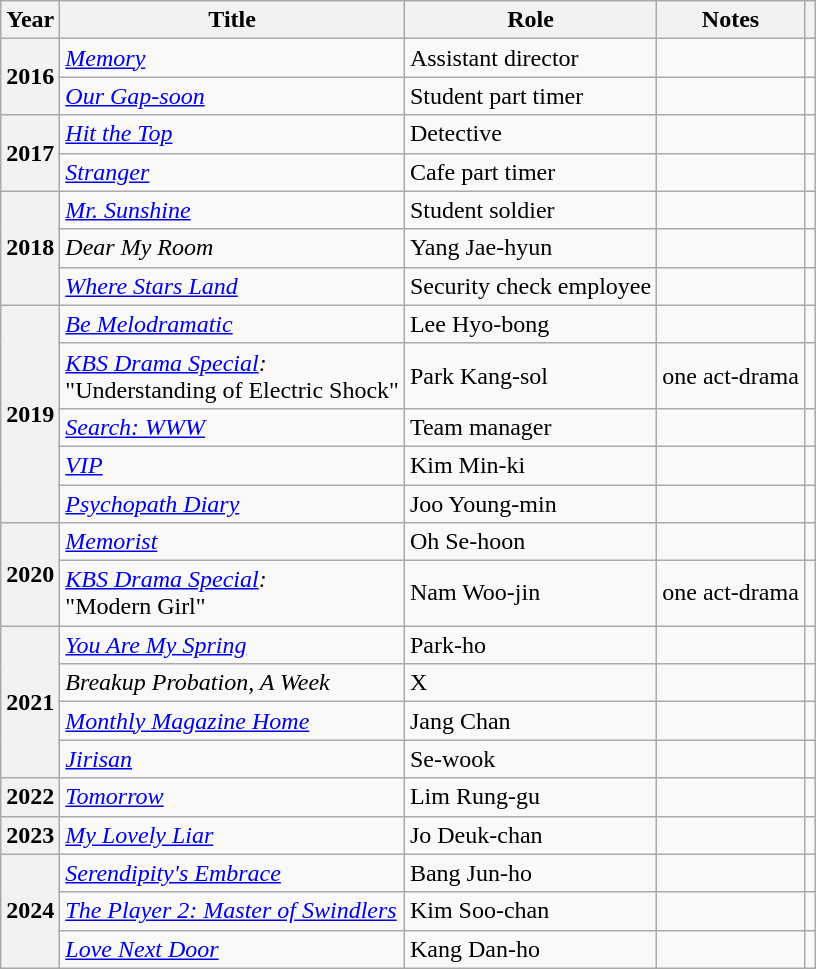<table class="wikitable sortable plainrowheaders">
<tr>
<th scope="col">Year</th>
<th scope="col">Title</th>
<th scope="col">Role</th>
<th scope="col">Notes</th>
<th scope="col" class="unsortable"></th>
</tr>
<tr>
<th scope="row" rowspan=2>2016</th>
<td><em><a href='#'>Memory</a></em></td>
<td>Assistant director</td>
<td></td>
<td></td>
</tr>
<tr>
<td><em><a href='#'>Our Gap-soon</a></em></td>
<td>Student part timer</td>
<td></td>
<td></td>
</tr>
<tr>
<th scope="row" rowspan=2>2017</th>
<td><em><a href='#'>Hit the Top</a></em></td>
<td>Detective</td>
<td></td>
<td></td>
</tr>
<tr>
<td><em><a href='#'>Stranger</a></em></td>
<td>Cafe part timer</td>
<td></td>
<td></td>
</tr>
<tr>
<th scope="row"  rowspan=3>2018</th>
<td><em><a href='#'>Mr. Sunshine</a></em></td>
<td>Student soldier</td>
<td></td>
<td></td>
</tr>
<tr>
<td><em>Dear My Room</em></td>
<td>Yang Jae-hyun</td>
<td></td>
<td></td>
</tr>
<tr>
<td><em><a href='#'>Where Stars Land</a></em></td>
<td>Security check employee</td>
<td></td>
<td></td>
</tr>
<tr>
<th scope="row" rowspan=5>2019</th>
<td><em><a href='#'>Be Melodramatic</a></em></td>
<td>Lee Hyo-bong</td>
<td></td>
<td></td>
</tr>
<tr>
<td><em><a href='#'>KBS Drama Special</a>:</em><br>"Understanding of Electric Shock"</td>
<td>Park Kang-sol</td>
<td>one act-drama</td>
<td></td>
</tr>
<tr>
<td><em><a href='#'>Search: WWW</a></em></td>
<td>Team manager</td>
<td></td>
<td></td>
</tr>
<tr>
<td><em><a href='#'>VIP</a></em></td>
<td>Kim Min-ki</td>
<td></td>
<td></td>
</tr>
<tr>
<td><em><a href='#'>Psychopath Diary</a></em></td>
<td>Joo Young-min</td>
<td></td>
<td></td>
</tr>
<tr>
<th scope="row" rowspan=2>2020</th>
<td><em><a href='#'>Memorist</a></em></td>
<td>Oh Se-hoon</td>
<td></td>
<td></td>
</tr>
<tr>
<td><em><a href='#'>KBS Drama Special</a>:</em><br>"Modern Girl"</td>
<td>Nam Woo-jin</td>
<td>one act-drama</td>
<td></td>
</tr>
<tr>
<th scope="row" rowspan=4>2021</th>
<td><em><a href='#'>You Are My Spring</a></em></td>
<td>Park-ho</td>
<td></td>
<td></td>
</tr>
<tr>
<td><em>Breakup Probation, A Week</em></td>
<td>X</td>
<td></td>
<td></td>
</tr>
<tr>
<td><em><a href='#'>Monthly Magazine Home</a></em></td>
<td>Jang Chan</td>
<td></td>
<td></td>
</tr>
<tr>
<td><a href='#'><em>Jirisan</em></a></td>
<td>Se-wook</td>
<td></td>
<td></td>
</tr>
<tr>
<th scope="row">2022</th>
<td><em><a href='#'>Tomorrow</a></em></td>
<td>Lim Rung-gu</td>
<td></td>
<td></td>
</tr>
<tr>
<th scope="row">2023</th>
<td><em><a href='#'>My Lovely Liar</a></em></td>
<td>Jo Deuk-chan</td>
<td></td>
<td></td>
</tr>
<tr>
<th scope="row" rowspan="3">2024</th>
<td><em><a href='#'>Serendipity's Embrace</a></em></td>
<td>Bang Jun-ho</td>
<td></td>
<td></td>
</tr>
<tr>
<td><em><a href='#'>The Player 2: Master of Swindlers</a></em></td>
<td>Kim Soo-chan</td>
<td></td>
<td></td>
</tr>
<tr>
<td><em><a href='#'>Love Next Door</a></em></td>
<td>Kang Dan-ho</td>
<td></td>
<td></td>
</tr>
</table>
